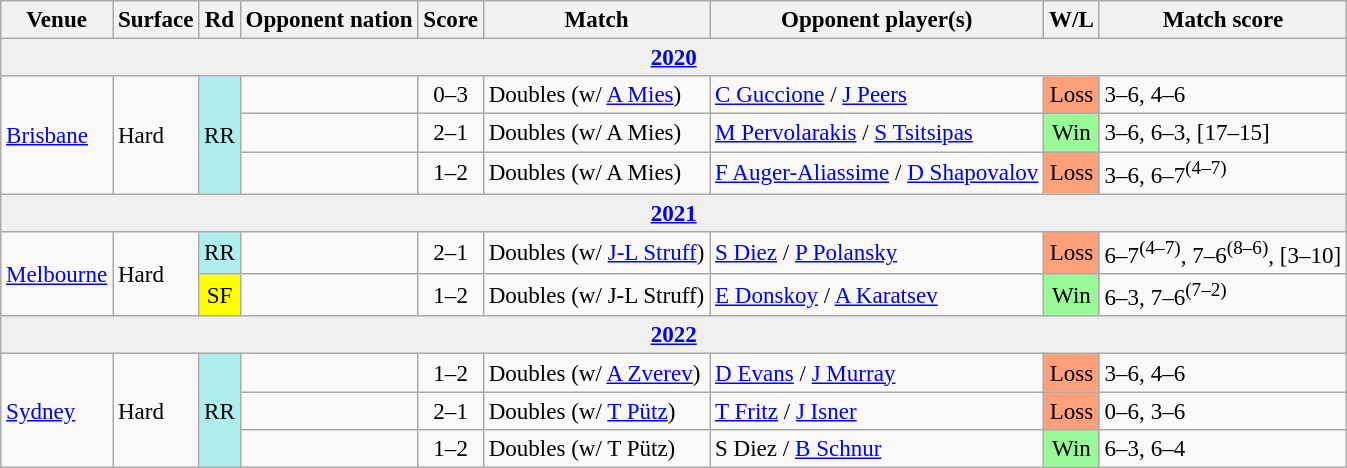<table class="wikitable nowrap" style=font-size:96%>
<tr>
<th>Venue</th>
<th>Surface</th>
<th>Rd</th>
<th>Opponent nation</th>
<th>Score</th>
<th>Match</th>
<th>Opponent player(s)</th>
<th>W/L</th>
<th>Match score</th>
</tr>
<tr bgcolor="efefef">
<td colspan="9" align="center"><strong><a href='#'>2020</a></strong></td>
</tr>
<tr>
<td rowspan="3"><a href='#'>Brisbane</a></td>
<td rowspan="3">Hard</td>
<td rowspan="3" align="center" bgcolor="afeeee">RR</td>
<td></td>
<td align="center">0–3</td>
<td>Doubles (w/ <a href='#'>A Mies</a>)</td>
<td><a href='#'>C Guccione</a> / <a href='#'>J Peers</a></td>
<td bgcolor="ffa07a" align="center">Loss</td>
<td>3–6, 4–6</td>
</tr>
<tr>
<td></td>
<td align="center">2–1</td>
<td>Doubles (w/ A Mies)</td>
<td><a href='#'>M Pervolarakis</a> / <a href='#'>S Tsitsipas</a></td>
<td bgcolor="98fb98" align="center">Win</td>
<td>3–6, 6–3, [17–15]</td>
</tr>
<tr>
<td></td>
<td align="center">1–2</td>
<td>Doubles (w/ A Mies)</td>
<td><a href='#'>F Auger-Aliassime</a> / <a href='#'>D Shapovalov</a></td>
<td bgcolor="ffa07a" align="center">Loss</td>
<td>3–6, 6–7<sup>(4–7)</sup></td>
</tr>
<tr bgcolor="efefef">
<td colspan="9" align="center"><strong><a href='#'>2021</a></strong></td>
</tr>
<tr>
<td rowspan="2"><a href='#'>Melbourne</a></td>
<td rowspan="2">Hard</td>
<td align="center" bgcolor="afeeee">RR</td>
<td></td>
<td align="center">2–1</td>
<td>Doubles (w/ <a href='#'>J-L Struff</a>)</td>
<td><a href='#'>S Diez</a> / <a href='#'>P Polansky</a></td>
<td bgcolor="ffa07a" align="center">Loss</td>
<td>6–7<sup>(4–7)</sup>, 7–6<sup>(8–6)</sup>, [3–10]</td>
</tr>
<tr>
<td align="center" bgcolor="yellow">SF</td>
<td></td>
<td align="center">1–2</td>
<td>Doubles (w/ J-L Struff)</td>
<td><a href='#'>E Donskoy</a> / <a href='#'>A Karatsev</a></td>
<td bgcolor="98fb98" align="center">Win</td>
<td>6–3, 7–6<sup>(7–2)</sup></td>
</tr>
<tr bgcolor="efefef">
<td colspan="9" align="center"><strong><a href='#'>2022</a></strong></td>
</tr>
<tr>
<td rowspan="3"><a href='#'>Sydney</a></td>
<td rowspan="3">Hard</td>
<td rowspan="3" align="center" bgcolor="afeeee">RR</td>
<td></td>
<td align="center">1–2</td>
<td>Doubles (w/ <a href='#'>A Zverev</a>)</td>
<td><a href='#'>D Evans</a> / <a href='#'>J Murray</a></td>
<td bgcolor="ffa07a" align="center">Loss</td>
<td>3–6, 4–6</td>
</tr>
<tr>
<td></td>
<td align="center">2–1</td>
<td>Doubles (w/ <a href='#'>T Pütz</a>)</td>
<td><a href='#'>T Fritz</a> / <a href='#'>J Isner</a></td>
<td bgcolor="ffa07a" align="center">Loss</td>
<td>0–6, 3–6</td>
</tr>
<tr>
<td></td>
<td align="center">1–2</td>
<td>Doubles (w/ T Pütz)</td>
<td>S Diez / <a href='#'>B Schnur</a></td>
<td bgcolor="98fb98" align="center">Win</td>
<td>6–3, 6–4</td>
</tr>
</table>
